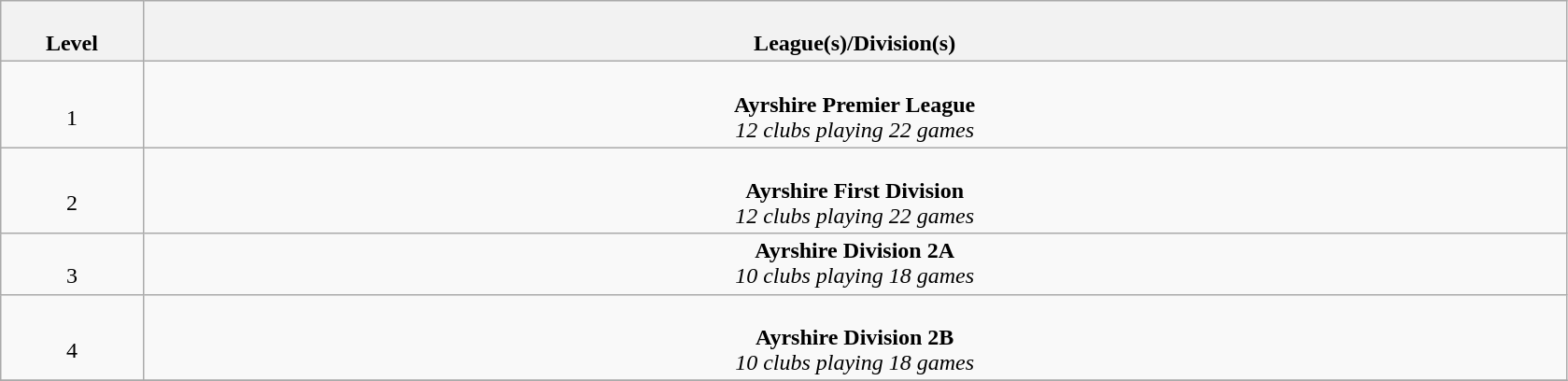<table class="wikitable" style="text-align: center;">
<tr>
<th colspan="1" width="4%"><br>Level</th>
<th colspan="3" width="40%"><br>League(s)/Division(s)</th>
</tr>
<tr>
<td colspan="1" width="4%"><br>1</td>
<td colspan="4" width="40%"><br><strong>Ayrshire Premier League</strong><br> <em>12 clubs playing 22 games</em></td>
</tr>
<tr>
<td colspan="1" width="4%"><br>2</td>
<td colspan="3" width="40%"><br><strong>Ayrshire First Division</strong><br><em>12 clubs playing 22 games</em></td>
</tr>
<tr>
<td colspan="1" width="4%"><br>3</td>
<td colspan="3" width="40%"><strong>Ayrshire Division 2A</strong><br><em>10 clubs playing 18 games</em></td>
</tr>
<tr>
<td colspan="1" width="4%"><br>4</td>
<td colspan="3" width="40%"><br><strong>Ayrshire Division 2B</strong><br><em>10 clubs playing 18 games</em></td>
</tr>
<tr>
</tr>
</table>
